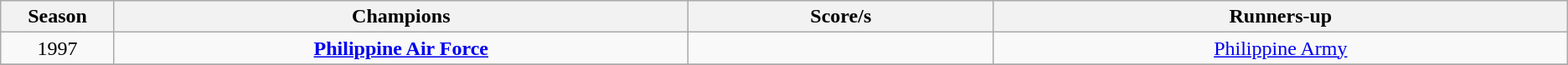<table class=wikitable style="text-align:center;" cellpadding=3 cellspacing=0>
<tr bgcolor=#efefef>
<th width=2%>Season</th>
<th width=15%>Champions</th>
<th width=8%>Score/s</th>
<th width=15%>Runners-up</th>
</tr>
<tr>
<td>1997</td>
<td><strong><a href='#'>Philippine Air Force</a></strong></td>
<td></td>
<td><a href='#'>Philippine Army</a></td>
</tr>
<tr>
</tr>
</table>
